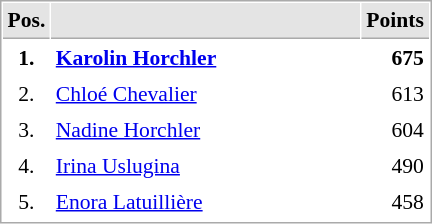<table cellspacing="1" cellpadding="3" style="border:1px solid #AAAAAA;font-size:90%">
<tr bgcolor="#E4E4E4">
<th style="border-bottom:1px solid #AAAAAA" width=10>Pos.</th>
<th style="border-bottom:1px solid #AAAAAA" width=200></th>
<th style="border-bottom:1px solid #AAAAAA" width=20>Points</th>
</tr>
<tr>
<td align="center"><strong>1.</strong></td>
<td> <strong><a href='#'>Karolin Horchler</a></strong></td>
<td align="right"><strong>675</strong></td>
</tr>
<tr>
<td align="center">2.</td>
<td> <a href='#'>Chloé Chevalier</a></td>
<td align="right">613</td>
</tr>
<tr>
<td align="center">3.</td>
<td> <a href='#'>Nadine Horchler</a></td>
<td align="right">604</td>
</tr>
<tr>
<td align="center">4.</td>
<td> <a href='#'>Irina Uslugina</a></td>
<td align="right">490</td>
</tr>
<tr>
<td align="center">5.</td>
<td> <a href='#'>Enora Latuillière</a></td>
<td align="right">458</td>
</tr>
<tr>
</tr>
</table>
